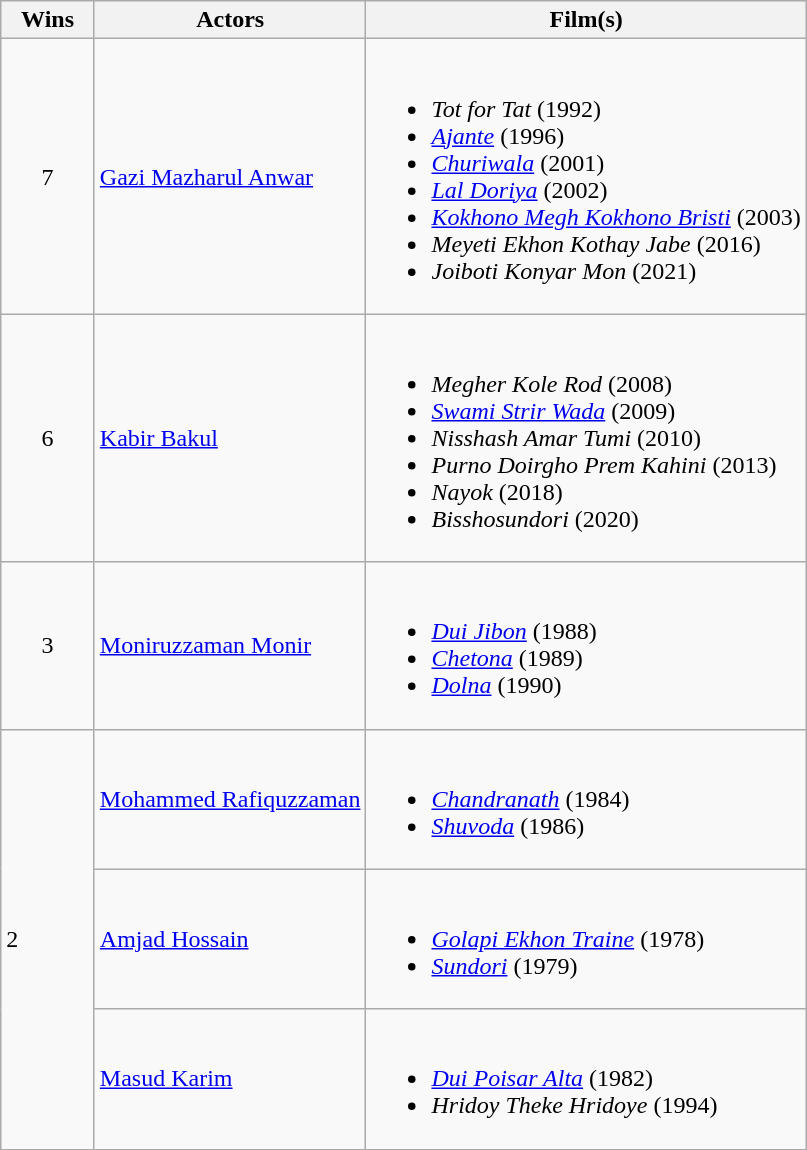<table class="wikitable" style="text-align:left;">
<tr>
<th scope="col" width="55">Wins</th>
<th scope="col">Actors</th>
<th scope="col">Film(s)</th>
</tr>
<tr>
<td style="text-align:center" rowspan=1>7</td>
<td><a href='#'>Gazi Mazharul Anwar</a></td>
<td><br><ul><li><em>Tot for Tat</em> (1992)</li><li><em><a href='#'>Ajante</a></em> (1996)</li><li><em><a href='#'>Churiwala</a></em> (2001)</li><li><em><a href='#'>Lal Doriya</a></em> (2002)</li><li><em><a href='#'>Kokhono Megh Kokhono Bristi</a></em> (2003)</li><li><em>Meyeti Ekhon Kothay Jabe</em> (2016)</li><li><em>Joiboti Konyar Mon</em> (2021)</li></ul></td>
</tr>
<tr>
<td style="text-align:center" rowspan=1>6</td>
<td><a href='#'>Kabir Bakul</a></td>
<td><br><ul><li><em>Megher Kole Rod</em> (2008)</li><li><em><a href='#'>Swami Strir Wada</a></em> (2009)</li><li><em>Nisshash Amar Tumi</em> (2010)</li><li><em>Purno Doirgho Prem Kahini</em> (2013)</li><li><em>Nayok</em> (2018)</li><li><em>Bisshosundori</em> (2020)</li></ul></td>
</tr>
<tr>
<td rowspan=1 style="text-align:center">3</td>
<td><a href='#'>Moniruzzaman Monir</a></td>
<td><br><ul><li><em><a href='#'>Dui Jibon</a></em> (1988)</li><li><em><a href='#'>Chetona</a></em>  (1989)</li><li><em><a href='#'>Dolna</a></em> (1990)</li></ul></td>
</tr>
<tr>
<td rowspan=3>2</td>
<td><a href='#'>Mohammed Rafiquzzaman</a></td>
<td><br><ul><li><em><a href='#'>Chandranath</a></em> (1984)</li><li><em><a href='#'>Shuvoda</a></em> (1986)</li></ul></td>
</tr>
<tr>
<td><a href='#'>Amjad Hossain</a></td>
<td><br><ul><li><em><a href='#'>Golapi Ekhon Traine</a></em> (1978)</li><li><em><a href='#'>Sundori</a></em> (1979)</li></ul></td>
</tr>
<tr>
<td><a href='#'>Masud Karim</a></td>
<td><br><ul><li><em><a href='#'>Dui Poisar Alta</a></em> (1982)</li><li><em>Hridoy Theke Hridoye</em> (1994)</li></ul></td>
</tr>
</table>
